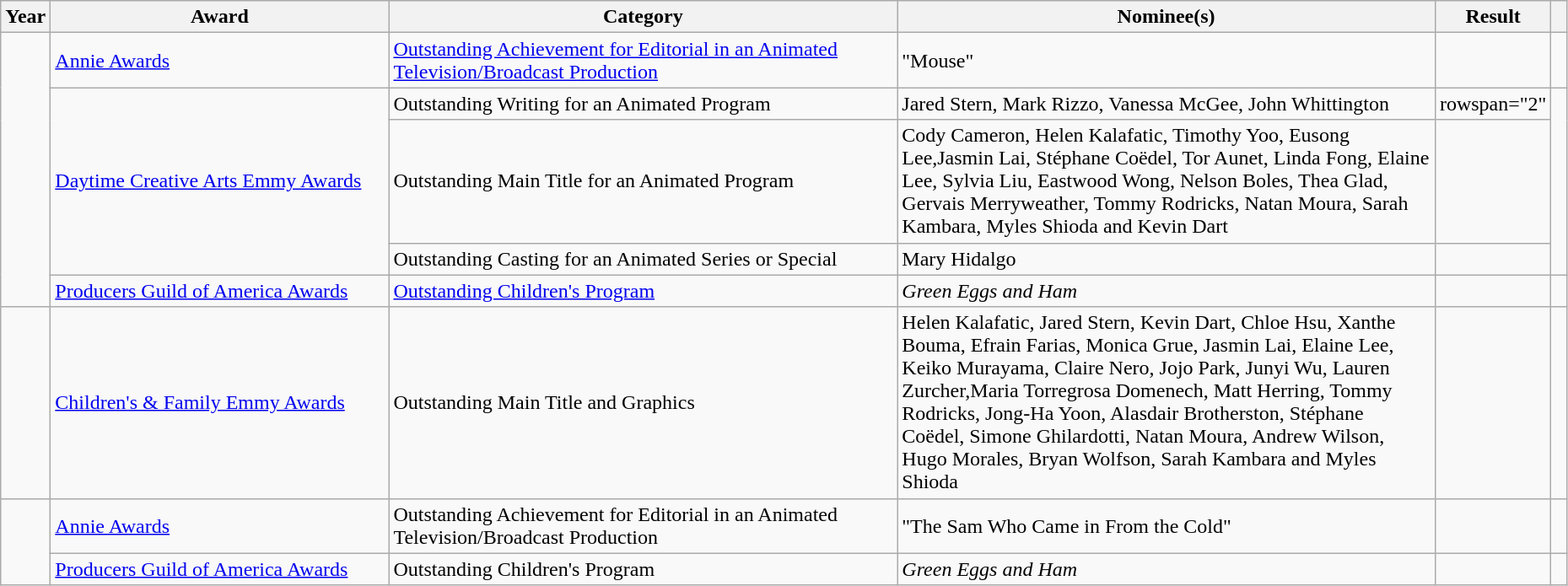<table class="wikitable sortable" style="width:98%">
<tr>
<th scope="col" style="width:3%;">Year</th>
<th scope="col" style="width:22%;">Award</th>
<th scope="col" style="width:33%;">Category</th>
<th scope="col" style="width:35%;">Nominee(s)</th>
<th scope="col" style="width:6%;">Result</th>
<th scope="col" class="unsortable" style="width:1%;"></th>
</tr>
<tr>
<td rowspan="5"></td>
<td><a href='#'>Annie Awards</a></td>
<td><a href='#'>Outstanding Achievement for Editorial in an Animated Television/Broadcast Production</a></td>
<td>"Mouse"</td>
<td></td>
<td align="center"></td>
</tr>
<tr>
<td rowspan="3"><a href='#'>Daytime Creative Arts Emmy Awards</a></td>
<td>Outstanding Writing for an Animated Program</td>
<td>Jared Stern, Mark Rizzo, Vanessa McGee, John Whittington</td>
<td>rowspan="2" </td>
<td align="center" rowspan="3"></td>
</tr>
<tr>
<td>Outstanding Main Title for an Animated Program</td>
<td>Cody Cameron, Helen Kalafatic, Timothy Yoo, Eusong Lee,Jasmin Lai, Stéphane Coëdel, Tor Aunet, Linda Fong, Elaine Lee, Sylvia Liu, Eastwood Wong, Nelson Boles, Thea Glad, Gervais Merryweather, Tommy Rodricks, Natan Moura, Sarah Kambara, Myles Shioda and Kevin Dart</td>
</tr>
<tr>
<td>Outstanding Casting for an Animated Series or Special</td>
<td>Mary Hidalgo</td>
<td></td>
</tr>
<tr>
<td><a href='#'>Producers Guild of America Awards</a></td>
<td><a href='#'>Outstanding Children's Program</a></td>
<td><em>Green Eggs and Ham</em></td>
<td></td>
<td align="center"></td>
</tr>
<tr>
<td></td>
<td><a href='#'>Children's & Family Emmy Awards</a></td>
<td>Outstanding Main Title and Graphics</td>
<td>Helen Kalafatic, Jared Stern, Kevin Dart, Chloe Hsu, Xanthe Bouma, Efrain Farias, Monica Grue, Jasmin Lai, Elaine Lee, Keiko Murayama, Claire Nero, Jojo Park, Junyi Wu, Lauren Zurcher,Maria Torregrosa Domenech, Matt Herring, Tommy Rodricks, Jong-Ha Yoon, Alasdair Brotherston, Stéphane Coëdel, Simone Ghilardotti, Natan Moura, Andrew Wilson, Hugo Morales, Bryan Wolfson, Sarah Kambara and Myles Shioda</td>
<td></td>
<td align="center"></td>
</tr>
<tr>
<td rowspan="2"></td>
<td><a href='#'>Annie Awards</a></td>
<td>Outstanding Achievement for Editorial in an Animated Television/Broadcast Production</td>
<td>"The Sam Who Came in From the Cold"</td>
<td></td>
<td align="center"></td>
</tr>
<tr>
<td><a href='#'>Producers Guild of America Awards</a></td>
<td>Outstanding Children's Program</td>
<td><em>Green Eggs and Ham</em></td>
<td></td>
<td align="center"></td>
</tr>
</table>
